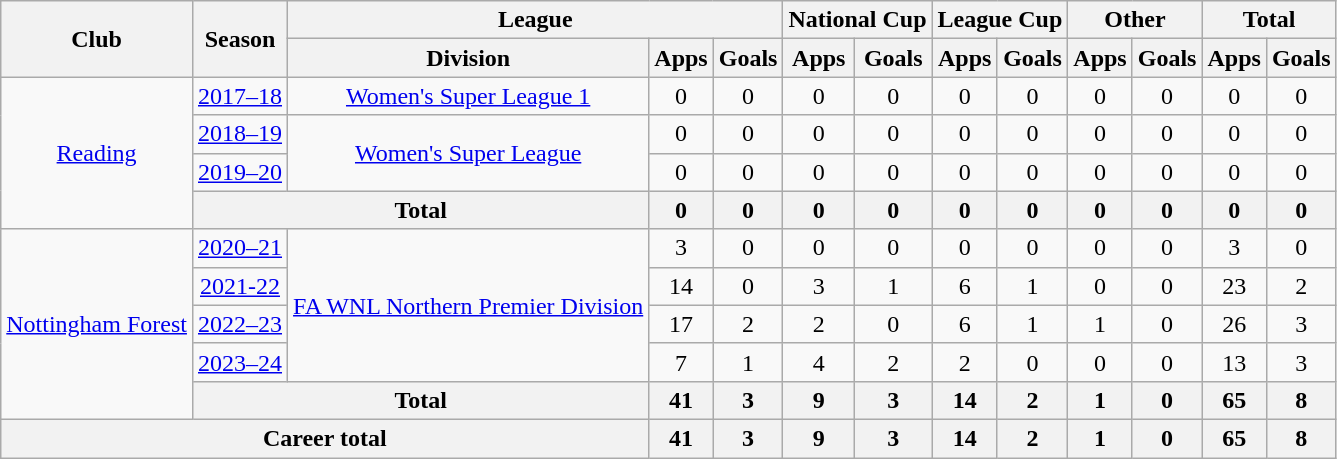<table class="wikitable" style="text-align: center">
<tr>
<th rowspan="2">Club</th>
<th rowspan="2">Season</th>
<th colspan="3">League</th>
<th colspan="2">National Cup</th>
<th colspan="2">League Cup</th>
<th colspan="2">Other</th>
<th colspan="2">Total</th>
</tr>
<tr>
<th>Division</th>
<th>Apps</th>
<th>Goals</th>
<th>Apps</th>
<th>Goals</th>
<th>Apps</th>
<th>Goals</th>
<th>Apps</th>
<th>Goals</th>
<th>Apps</th>
<th>Goals</th>
</tr>
<tr>
<td rowspan="4"><a href='#'>Reading</a></td>
<td><a href='#'>2017–18</a></td>
<td><a href='#'>Women's Super League 1</a></td>
<td>0</td>
<td>0</td>
<td>0</td>
<td>0</td>
<td>0</td>
<td>0</td>
<td>0</td>
<td>0</td>
<td>0</td>
<td>0</td>
</tr>
<tr>
<td><a href='#'>2018–19</a></td>
<td rowspan="2"><a href='#'>Women's Super League</a></td>
<td>0</td>
<td>0</td>
<td>0</td>
<td>0</td>
<td>0</td>
<td>0</td>
<td>0</td>
<td>0</td>
<td>0</td>
<td>0</td>
</tr>
<tr>
<td><a href='#'>2019–20</a></td>
<td>0</td>
<td>0</td>
<td>0</td>
<td>0</td>
<td>0</td>
<td>0</td>
<td>0</td>
<td>0</td>
<td>0</td>
<td>0</td>
</tr>
<tr>
<th colspan="2">Total</th>
<th>0</th>
<th>0</th>
<th>0</th>
<th>0</th>
<th>0</th>
<th>0</th>
<th>0</th>
<th>0</th>
<th>0</th>
<th>0</th>
</tr>
<tr>
<td rowspan="5"><a href='#'>Nottingham Forest</a></td>
<td><a href='#'>2020–21</a></td>
<td rowspan="4"><a href='#'>FA WNL Northern Premier Division</a></td>
<td>3</td>
<td>0</td>
<td>0</td>
<td>0</td>
<td>0</td>
<td>0</td>
<td>0</td>
<td>0</td>
<td>3</td>
<td>0</td>
</tr>
<tr>
<td><a href='#'>2021-22</a></td>
<td>14</td>
<td>0</td>
<td>3</td>
<td>1</td>
<td>6</td>
<td>1</td>
<td>0</td>
<td>0</td>
<td>23</td>
<td>2</td>
</tr>
<tr>
<td><a href='#'>2022–23</a></td>
<td>17</td>
<td>2</td>
<td>2</td>
<td>0</td>
<td>6</td>
<td>1</td>
<td>1</td>
<td>0</td>
<td>26</td>
<td>3</td>
</tr>
<tr>
<td><a href='#'>2023–24</a></td>
<td>7</td>
<td>1</td>
<td>4</td>
<td>2</td>
<td>2</td>
<td>0</td>
<td>0</td>
<td>0</td>
<td>13</td>
<td>3</td>
</tr>
<tr>
<th colspan="2">Total</th>
<th>41</th>
<th>3</th>
<th>9</th>
<th>3</th>
<th>14</th>
<th>2</th>
<th>1</th>
<th>0</th>
<th>65</th>
<th>8</th>
</tr>
<tr>
<th colspan="3"><strong>Career total</strong></th>
<th>41</th>
<th>3</th>
<th>9</th>
<th>3</th>
<th>14</th>
<th>2</th>
<th>1</th>
<th>0</th>
<th>65</th>
<th>8</th>
</tr>
</table>
